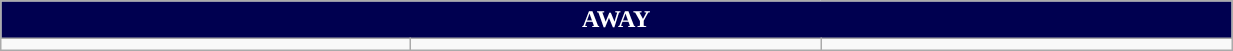<table class="wikitable collapsible collapsed" style="width:65%">
<tr>
<th colspan=7 ! style="color:#FFFFFF; background:#000050">AWAY</th>
</tr>
<tr>
<td></td>
<td></td>
<td></td>
</tr>
</table>
